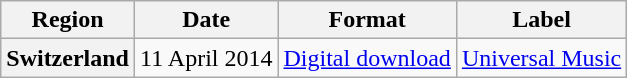<table class="wikitable plainrowheaders">
<tr>
<th>Region</th>
<th>Date</th>
<th>Format</th>
<th>Label</th>
</tr>
<tr>
<th scope="row">Switzerland</th>
<td>11 April 2014</td>
<td><a href='#'>Digital download</a></td>
<td><a href='#'>Universal Music</a></td>
</tr>
</table>
